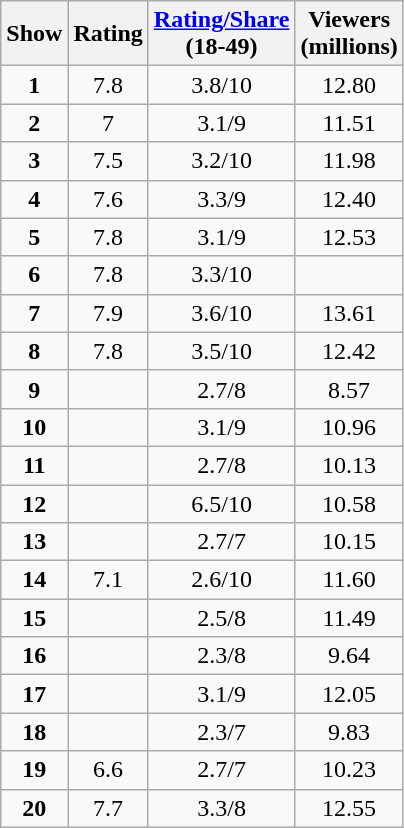<table class="wikitable" style="text-align:center">
<tr>
<th>Show</th>
<th>Rating</th>
<th><a href='#'>Rating/Share</a><br>(18-49)</th>
<th>Viewers<br>(millions)</th>
</tr>
<tr>
<td style="text-align:center"><strong>1</strong></td>
<td>7.8</td>
<td>3.8/10</td>
<td>12.80</td>
</tr>
<tr>
<td style="text-align:center"><strong>2</strong></td>
<td>7</td>
<td>3.1/9</td>
<td>11.51</td>
</tr>
<tr>
<td style="text-align:center"><strong>3</strong></td>
<td>7.5</td>
<td>3.2/10</td>
<td>11.98</td>
</tr>
<tr>
<td style="text-align:center"><strong>4</strong></td>
<td>7.6</td>
<td>3.3/9</td>
<td>12.40</td>
</tr>
<tr>
<td style="text-align:center"><strong>5</strong></td>
<td>7.8</td>
<td>3.1/9</td>
<td>12.53</td>
</tr>
<tr>
<td style="text-align:center"><strong>6</strong></td>
<td>7.8</td>
<td>3.3/10</td>
<td></td>
</tr>
<tr>
<td style="text-align:center"><strong>7</strong></td>
<td>7.9</td>
<td>3.6/10</td>
<td>13.61</td>
</tr>
<tr>
<td style="text-align:center"><strong>8</strong></td>
<td>7.8</td>
<td>3.5/10</td>
<td>12.42</td>
</tr>
<tr>
<td style="text-align:center"><strong>9</strong></td>
<td></td>
<td>2.7/8</td>
<td>8.57</td>
</tr>
<tr>
<td style="text-align:center"><strong>10</strong></td>
<td></td>
<td>3.1/9</td>
<td>10.96</td>
</tr>
<tr>
<td style="text-align:center"><strong>11</strong></td>
<td></td>
<td>2.7/8</td>
<td>10.13</td>
</tr>
<tr>
<td style="text-align:center"><strong>12</strong></td>
<td></td>
<td>6.5/10</td>
<td>10.58</td>
</tr>
<tr>
<td style="text-align:center"><strong>13</strong></td>
<td></td>
<td>2.7/7</td>
<td>10.15</td>
</tr>
<tr>
<td style="text-align:center"><strong>14</strong></td>
<td>7.1</td>
<td>2.6/10</td>
<td>11.60</td>
</tr>
<tr>
<td style="text-align:center"><strong>15</strong></td>
<td></td>
<td>2.5/8</td>
<td>11.49</td>
</tr>
<tr>
<td style="text-align:center"><strong>16</strong></td>
<td></td>
<td>2.3/8</td>
<td>9.64</td>
</tr>
<tr>
<td style="text-align:center"><strong>17</strong></td>
<td></td>
<td>3.1/9</td>
<td>12.05</td>
</tr>
<tr>
<td style="text-align:center"><strong>18</strong></td>
<td></td>
<td>2.3/7</td>
<td>9.83</td>
</tr>
<tr>
<td style="text-align:center"><strong>19</strong></td>
<td>6.6</td>
<td>2.7/7</td>
<td>10.23</td>
</tr>
<tr>
<td style="text-align:center"><strong>20</strong></td>
<td>7.7</td>
<td>3.3/8</td>
<td>12.55</td>
</tr>
</table>
